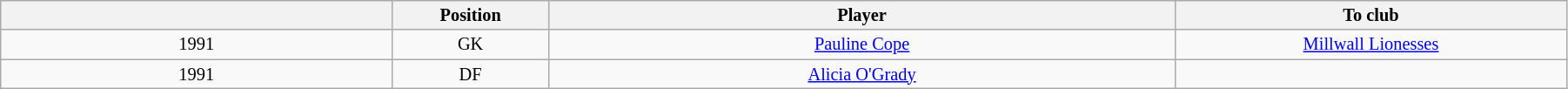<table class="wikitable sortable" style="width:95%; text-align:center; font-size:85%; text-align:center;">
<tr>
<th width="25%"></th>
<th width="10%">Position</th>
<th>Player</th>
<th width="25%">To club</th>
</tr>
<tr>
<td>1991</td>
<td>GK</td>
<td> <a href='#'>Pauline Cope</a></td>
<td> <a href='#'>Millwall Lionesses</a></td>
</tr>
<tr>
<td>1991</td>
<td>DF</td>
<td><a href='#'>Alicia O'Grady</a></td>
<td></td>
</tr>
</table>
